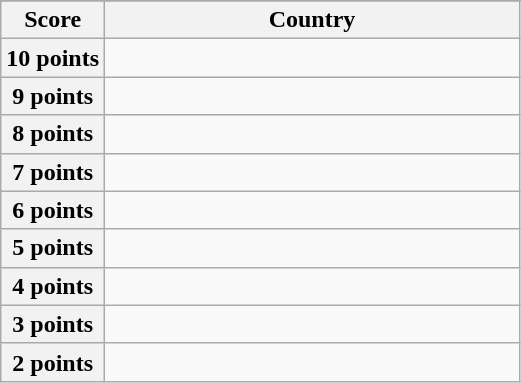<table class="wikitable">
<tr>
</tr>
<tr>
<th scope="col" width="20%">Score</th>
<th scope="col">Country</th>
</tr>
<tr>
<th scope="row">10 points</th>
<td></td>
</tr>
<tr>
<th scope="row">9 points</th>
<td></td>
</tr>
<tr>
<th scope="row">8 points</th>
<td></td>
</tr>
<tr>
<th scope="row">7 points</th>
<td></td>
</tr>
<tr>
<th scope="row">6 points</th>
<td></td>
</tr>
<tr>
<th scope="row">5 points</th>
<td></td>
</tr>
<tr>
<th scope="row">4 points</th>
<td></td>
</tr>
<tr>
<th scope="row">3 points</th>
<td></td>
</tr>
<tr>
<th scope="row">2 points</th>
<td></td>
</tr>
</table>
